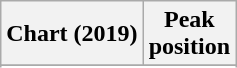<table class="wikitable sortable plainrowheaders" style="text-align:center">
<tr>
<th scope="col">Chart (2019)</th>
<th scope="col">Peak<br> position</th>
</tr>
<tr>
</tr>
<tr>
</tr>
<tr>
</tr>
<tr>
</tr>
</table>
